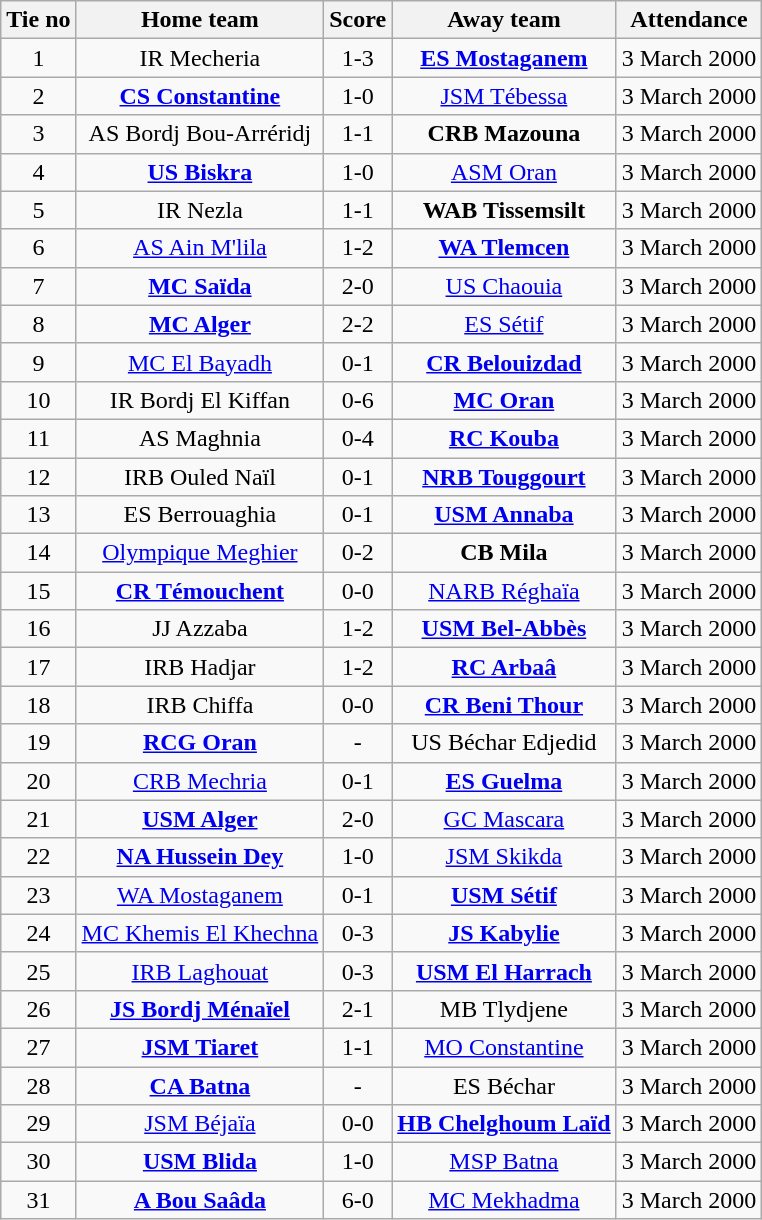<table class="wikitable" style="text-align:center">
<tr>
<th>Tie no</th>
<th>Home team</th>
<th>Score</th>
<th>Away team</th>
<th>Attendance</th>
</tr>
<tr>
<td>1</td>
<td>IR Mecheria</td>
<td>1-3</td>
<td><strong><a href='#'>ES Mostaganem</a></strong></td>
<td>3 March 2000</td>
</tr>
<tr>
<td>2</td>
<td><strong><a href='#'>CS Constantine</a></strong></td>
<td>1-0</td>
<td><a href='#'>JSM Tébessa</a></td>
<td>3 March 2000</td>
</tr>
<tr>
<td>3</td>
<td>AS Bordj Bou-Arréridj</td>
<td>1-1</td>
<td><strong>CRB Mazouna</strong></td>
<td>3 March 2000</td>
</tr>
<tr>
<td>4</td>
<td><strong><a href='#'>US Biskra</a></strong></td>
<td>1-0</td>
<td><a href='#'>ASM Oran</a></td>
<td>3 March 2000</td>
</tr>
<tr>
<td>5</td>
<td>IR Nezla</td>
<td>1-1</td>
<td><strong>WAB Tissemsilt</strong></td>
<td>3 March 2000</td>
</tr>
<tr>
<td>6</td>
<td><a href='#'>AS Ain M'lila</a></td>
<td>1-2</td>
<td><strong><a href='#'>WA Tlemcen</a></strong></td>
<td>3 March 2000</td>
</tr>
<tr>
<td>7</td>
<td><strong><a href='#'>MC Saïda</a></strong></td>
<td>2-0</td>
<td><a href='#'>US Chaouia</a></td>
<td>3 March 2000</td>
</tr>
<tr>
<td>8</td>
<td><strong><a href='#'>MC Alger</a></strong></td>
<td>2-2</td>
<td><a href='#'>ES Sétif</a></td>
<td>3 March 2000</td>
</tr>
<tr>
<td>9</td>
<td><a href='#'>MC El Bayadh</a></td>
<td>0-1</td>
<td><strong><a href='#'>CR Belouizdad</a></strong></td>
<td>3 March 2000</td>
</tr>
<tr>
<td>10</td>
<td>IR Bordj El Kiffan</td>
<td>0-6</td>
<td><strong><a href='#'>MC Oran</a></strong></td>
<td>3 March 2000</td>
</tr>
<tr>
<td>11</td>
<td>AS Maghnia</td>
<td>0-4</td>
<td><strong><a href='#'>RC Kouba</a></strong></td>
<td>3 March 2000</td>
</tr>
<tr>
<td>12</td>
<td>IRB Ouled Naïl</td>
<td>0-1</td>
<td><strong><a href='#'>NRB Touggourt</a></strong></td>
<td>3 March 2000</td>
</tr>
<tr>
<td>13</td>
<td>ES Berrouaghia</td>
<td>0-1</td>
<td><strong><a href='#'>USM Annaba</a></strong></td>
<td>3 March 2000</td>
</tr>
<tr>
<td>14</td>
<td><a href='#'>Olympique Meghier</a></td>
<td>0-2</td>
<td><strong>CB Mila</strong></td>
<td>3 March 2000</td>
</tr>
<tr>
<td>15</td>
<td><strong><a href='#'>CR Témouchent</a></strong></td>
<td>0-0</td>
<td><a href='#'>NARB Réghaïa</a></td>
<td>3 March 2000</td>
</tr>
<tr>
<td>16</td>
<td>JJ Azzaba</td>
<td>1-2</td>
<td><strong><a href='#'>USM Bel-Abbès</a></strong></td>
<td>3 March 2000</td>
</tr>
<tr>
<td>17</td>
<td>IRB Hadjar</td>
<td>1-2</td>
<td><strong><a href='#'>RC Arbaâ</a></strong></td>
<td>3 March 2000</td>
</tr>
<tr>
<td>18</td>
<td>IRB Chiffa</td>
<td>0-0</td>
<td><strong><a href='#'>CR Beni Thour</a></strong></td>
<td>3 March 2000</td>
</tr>
<tr>
<td>19</td>
<td><strong><a href='#'>RCG Oran</a></strong></td>
<td>-</td>
<td>US Béchar Edjedid</td>
<td>3 March 2000</td>
</tr>
<tr>
<td>20</td>
<td><a href='#'>CRB Mechria</a></td>
<td>0-1</td>
<td><strong><a href='#'>ES Guelma</a></strong></td>
<td>3 March 2000</td>
</tr>
<tr>
<td>21</td>
<td><strong><a href='#'>USM Alger</a></strong></td>
<td>2-0</td>
<td><a href='#'>GC Mascara</a></td>
<td>3 March 2000</td>
</tr>
<tr>
<td>22</td>
<td><strong><a href='#'>NA Hussein Dey</a></strong></td>
<td>1-0</td>
<td><a href='#'>JSM Skikda</a></td>
<td>3 March 2000</td>
</tr>
<tr>
<td>23</td>
<td><a href='#'>WA Mostaganem</a></td>
<td>0-1</td>
<td><strong><a href='#'>USM Sétif</a></strong></td>
<td>3 March 2000</td>
</tr>
<tr>
<td>24</td>
<td><a href='#'>MC Khemis El Khechna</a></td>
<td>0-3</td>
<td><strong><a href='#'>JS Kabylie</a></strong></td>
<td>3 March 2000</td>
</tr>
<tr>
<td>25</td>
<td><a href='#'>IRB Laghouat</a></td>
<td>0-3</td>
<td><strong><a href='#'>USM El Harrach</a></strong></td>
<td>3 March 2000</td>
</tr>
<tr>
<td>26</td>
<td><strong><a href='#'>JS Bordj Ménaïel</a></strong></td>
<td>2-1</td>
<td>MB Tlydjene</td>
<td>3 March 2000</td>
</tr>
<tr>
<td>27</td>
<td><strong><a href='#'>JSM Tiaret</a></strong></td>
<td>1-1</td>
<td><a href='#'>MO Constantine</a></td>
<td>3 March 2000</td>
</tr>
<tr>
<td>28</td>
<td><strong><a href='#'>CA Batna</a></strong></td>
<td>-</td>
<td>ES Béchar</td>
<td>3 March 2000</td>
</tr>
<tr>
<td>29</td>
<td><a href='#'>JSM Béjaïa</a></td>
<td>0-0</td>
<td><strong><a href='#'>HB Chelghoum Laïd</a></strong></td>
<td>3 March 2000</td>
</tr>
<tr>
<td>30</td>
<td><strong><a href='#'>USM Blida</a></strong></td>
<td>1-0</td>
<td><a href='#'>MSP Batna</a></td>
<td>3 March 2000</td>
</tr>
<tr>
<td>31</td>
<td><strong><a href='#'>A Bou Saâda</a></strong></td>
<td>6-0</td>
<td><a href='#'>MC Mekhadma</a></td>
<td>3 March 2000</td>
</tr>
</table>
